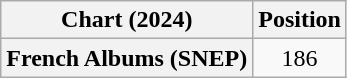<table class="wikitable plainrowheaders" style="text-align:center">
<tr>
<th scope="col">Chart (2024)</th>
<th scope="col">Position</th>
</tr>
<tr>
<th scope="row">French Albums (SNEP)</th>
<td>186</td>
</tr>
</table>
